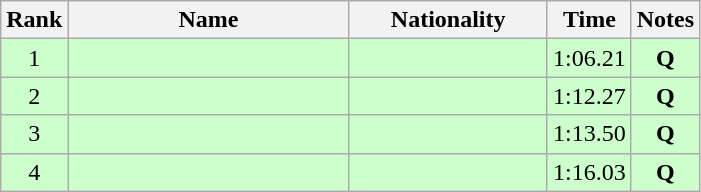<table class="wikitable sortable" style="text-align:center">
<tr>
<th>Rank</th>
<th style="width:180px">Name</th>
<th style="width:125px">Nationality</th>
<th>Time</th>
<th>Notes</th>
</tr>
<tr style="background:#cfc;">
<td>1</td>
<td style="text-align:left;"></td>
<td style="text-align:left;"></td>
<td>1:06.21</td>
<td><strong>Q</strong></td>
</tr>
<tr style="background:#cfc;">
<td>2</td>
<td style="text-align:left;"></td>
<td style="text-align:left;"></td>
<td>1:12.27</td>
<td><strong>Q</strong></td>
</tr>
<tr style="background:#cfc;">
<td>3</td>
<td style="text-align:left;"></td>
<td style="text-align:left;"></td>
<td>1:13.50</td>
<td><strong>Q</strong></td>
</tr>
<tr style="background:#cfc;">
<td>4</td>
<td style="text-align:left;"></td>
<td style="text-align:left;"></td>
<td>1:16.03</td>
<td><strong>Q</strong></td>
</tr>
</table>
